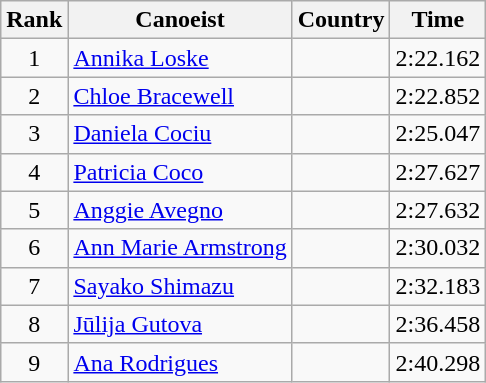<table class="wikitable" style="text-align:center">
<tr>
<th>Rank</th>
<th>Canoeist</th>
<th>Country</th>
<th>Time</th>
</tr>
<tr>
<td>1</td>
<td align="left"><a href='#'>Annika Loske</a></td>
<td align="left"></td>
<td>2:22.162</td>
</tr>
<tr>
<td>2</td>
<td align="left"><a href='#'>Chloe Bracewell</a></td>
<td align="left"></td>
<td>2:22.852</td>
</tr>
<tr>
<td>3</td>
<td align="left"><a href='#'>Daniela Cociu</a></td>
<td align="left"></td>
<td>2:25.047</td>
</tr>
<tr>
<td>4</td>
<td align="left"><a href='#'>Patricia Coco</a></td>
<td align="left"></td>
<td>2:27.627</td>
</tr>
<tr>
<td>5</td>
<td align="left"><a href='#'>Anggie Avegno</a></td>
<td align="left"></td>
<td>2:27.632</td>
</tr>
<tr>
<td>6</td>
<td align="left"><a href='#'>Ann Marie Armstrong</a></td>
<td align="left"></td>
<td>2:30.032</td>
</tr>
<tr>
<td>7</td>
<td align="left"><a href='#'>Sayako Shimazu</a></td>
<td align="left"></td>
<td>2:32.183</td>
</tr>
<tr>
<td>8</td>
<td align="left"><a href='#'>Jūlija Gutova</a></td>
<td align="left"></td>
<td>2:36.458</td>
</tr>
<tr>
<td>9</td>
<td align="left"><a href='#'>Ana Rodrigues</a></td>
<td align="left"></td>
<td>2:40.298</td>
</tr>
</table>
